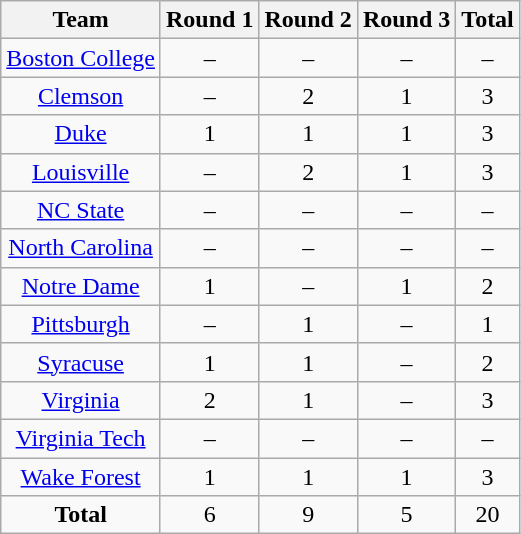<table class="wikitable sortable" style="text-align:center;">
<tr>
<th>Team</th>
<th>Round 1</th>
<th>Round 2</th>
<th>Round 3</th>
<th>Total</th>
</tr>
<tr>
<td><a href='#'>Boston College</a></td>
<td>–</td>
<td>–</td>
<td>–</td>
<td>–</td>
</tr>
<tr>
<td><a href='#'>Clemson</a></td>
<td>–</td>
<td>2</td>
<td>1</td>
<td>3</td>
</tr>
<tr>
<td><a href='#'>Duke</a></td>
<td>1</td>
<td>1</td>
<td>1</td>
<td>3</td>
</tr>
<tr>
<td><a href='#'>Louisville</a></td>
<td>–</td>
<td>2</td>
<td>1</td>
<td>3</td>
</tr>
<tr>
<td><a href='#'>NC State</a></td>
<td>–</td>
<td>–</td>
<td>–</td>
<td>–</td>
</tr>
<tr>
<td><a href='#'>North Carolina</a></td>
<td>–</td>
<td>–</td>
<td>–</td>
<td>–</td>
</tr>
<tr>
<td><a href='#'>Notre Dame</a></td>
<td>1</td>
<td>–</td>
<td>1</td>
<td>2</td>
</tr>
<tr>
<td><a href='#'>Pittsburgh</a></td>
<td>–</td>
<td>1</td>
<td>–</td>
<td>1</td>
</tr>
<tr>
<td><a href='#'>Syracuse</a></td>
<td>1</td>
<td>1</td>
<td>–</td>
<td>2</td>
</tr>
<tr>
<td><a href='#'>Virginia</a></td>
<td>2</td>
<td>1</td>
<td>–</td>
<td>3</td>
</tr>
<tr>
<td><a href='#'>Virginia Tech</a></td>
<td>–</td>
<td>–</td>
<td>–</td>
<td>–</td>
</tr>
<tr>
<td><a href='#'>Wake Forest</a></td>
<td>1</td>
<td>1</td>
<td>1</td>
<td>3</td>
</tr>
<tr>
<td><strong>Total</strong></td>
<td>6</td>
<td>9</td>
<td>5</td>
<td>20</td>
</tr>
</table>
